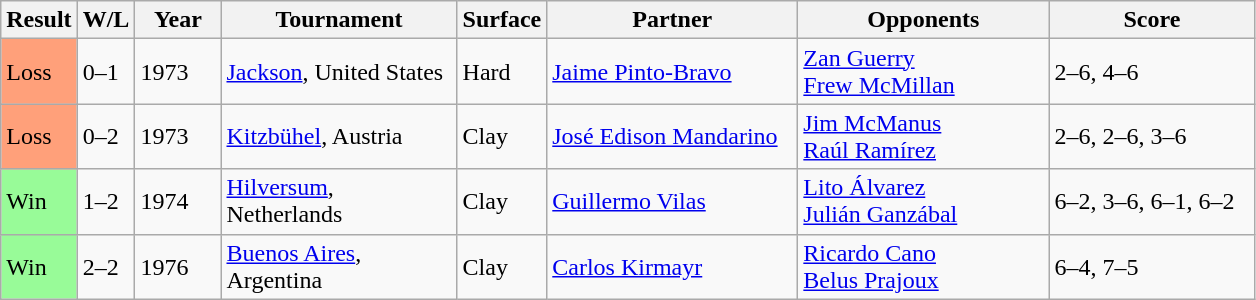<table class="sortable wikitable">
<tr>
<th style="width:40px">Result</th>
<th style="width:30px" class="unsortable">W/L</th>
<th style="width:50px">Year</th>
<th style="width:150px">Tournament</th>
<th style="width:50px">Surface</th>
<th style="width:160px">Partner</th>
<th style="width:160px">Opponents</th>
<th style="width:130px" class="unsortable">Score</th>
</tr>
<tr>
<td style="background:#ffa07a;">Loss</td>
<td>0–1</td>
<td>1973</td>
<td><a href='#'>Jackson</a>, United States</td>
<td>Hard</td>
<td> <a href='#'>Jaime Pinto-Bravo</a></td>
<td> <a href='#'>Zan Guerry</a><br> <a href='#'>Frew McMillan</a></td>
<td>2–6, 4–6</td>
</tr>
<tr>
<td style="background:#ffa07a;">Loss</td>
<td>0–2</td>
<td>1973</td>
<td><a href='#'>Kitzbühel</a>, Austria</td>
<td>Clay</td>
<td> <a href='#'>José Edison Mandarino</a></td>
<td> <a href='#'>Jim McManus</a><br> <a href='#'>Raúl Ramírez</a></td>
<td>2–6, 2–6, 3–6</td>
</tr>
<tr>
<td style="background:#98fb98;">Win</td>
<td>1–2</td>
<td>1974</td>
<td><a href='#'>Hilversum</a>, Netherlands</td>
<td>Clay</td>
<td> <a href='#'>Guillermo Vilas</a></td>
<td> <a href='#'>Lito Álvarez</a><br> <a href='#'>Julián Ganzábal</a></td>
<td>6–2, 3–6, 6–1, 6–2</td>
</tr>
<tr>
<td style="background:#98fb98;">Win</td>
<td>2–2</td>
<td>1976</td>
<td><a href='#'>Buenos Aires</a>, Argentina</td>
<td>Clay</td>
<td> <a href='#'>Carlos Kirmayr</a></td>
<td> <a href='#'>Ricardo Cano</a><br> <a href='#'>Belus Prajoux</a></td>
<td>6–4, 7–5</td>
</tr>
</table>
